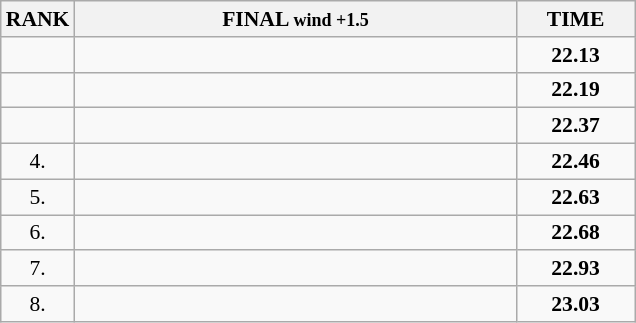<table class="wikitable" style="border-collapse: collapse; font-size: 90%;">
<tr>
<th>RANK</th>
<th style="width: 20em">FINAL <small>wind +1.5</small></th>
<th style="width: 5em">TIME</th>
</tr>
<tr>
<td align="center"></td>
<td></td>
<td align="center"><strong>22.13</strong></td>
</tr>
<tr>
<td align="center"></td>
<td></td>
<td align="center"><strong>22.19</strong></td>
</tr>
<tr>
<td align="center"></td>
<td></td>
<td align="center"><strong>22.37</strong></td>
</tr>
<tr>
<td align="center">4.</td>
<td></td>
<td align="center"><strong>22.46</strong></td>
</tr>
<tr>
<td align="center">5.</td>
<td></td>
<td align="center"><strong>22.63</strong></td>
</tr>
<tr>
<td align="center">6.</td>
<td></td>
<td align="center"><strong>22.68</strong></td>
</tr>
<tr>
<td align="center">7.</td>
<td></td>
<td align="center"><strong>22.93</strong></td>
</tr>
<tr>
<td align="center">8.</td>
<td></td>
<td align="center"><strong>23.03</strong></td>
</tr>
</table>
